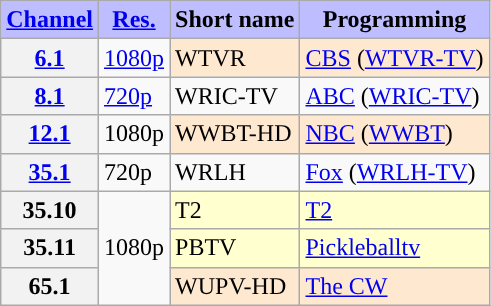<table class="wikitable">
<tr>
<th style="background-color: #bdbdff" scope = "col"><a href='#'>Channel</a></th>
<th style="background-color: #bdbdff" scope = "col"><a href='#'>Res.</a></th>
<th style="background-color: #bdbdff" scope = "col">Short name</th>
<th style="background-color: #bdbdff" scope = "col">Programming</th>
</tr>
<tr>
<th scope = "row"><a href='#'>6.1</a></th>
<td><a href='#'>1080p</a></td>
<td style="background-color:#ffe8d0">WTVR</td>
<td style="background-color:#ffe8d0"><a href='#'>CBS</a> (<a href='#'>WTVR-TV</a>) </td>
</tr>
<tr>
<th scope = "row"><a href='#'>8.1</a></th>
<td><a href='#'>720p</a></td>
<td>WRIC-TV</td>
<td><a href='#'>ABC</a> (<a href='#'>WRIC-TV</a>)</td>
</tr>
<tr>
<th scope = "row"><a href='#'>12.1</a></th>
<td>1080p</td>
<td style="background-color:#ffe8d0">WWBT-HD</td>
<td style="background-color:#ffe8d0"><a href='#'>NBC</a> (<a href='#'>WWBT</a>) </td>
</tr>
<tr>
<th scope = "row"><a href='#'>35.1</a></th>
<td>720p</td>
<td>WRLH</td>
<td><a href='#'>Fox</a> (<a href='#'>WRLH-TV</a>)</td>
</tr>
<tr>
<th scope = "row">35.10</th>
<td rowspan=3>1080p</td>
<td style="background-color:#ffffd0">T2</td>
<td style="background-color:#ffffd0"><a href='#'>T2</a></td>
</tr>
<tr>
<th scope = "row">35.11</th>
<td style="background-color:#ffffd0">PBTV</td>
<td style="background-color:#ffffd0"><a href='#'>Pickleballtv</a></td>
</tr>
<tr>
<th scope = "row">65.1</th>
<td style="background-color:#ffe8d0">WUPV-HD</td>
<td style="background-color:#ffe8d0"><a href='#'>The CW</a> </td>
</tr>
</table>
